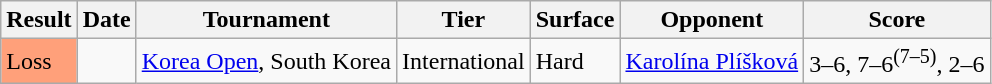<table class="sortable wikitable">
<tr>
<th>Result</th>
<th>Date</th>
<th>Tournament</th>
<th>Tier</th>
<th>Surface</th>
<th>Opponent</th>
<th class="unsortable">Score</th>
</tr>
<tr>
<td bgcolor="FFA07A">Loss</td>
<td><a href='#'></a></td>
<td><a href='#'>Korea Open</a>, South Korea</td>
<td>International</td>
<td>Hard</td>
<td> <a href='#'>Karolína Plíšková</a></td>
<td>3–6, 7–6<sup>(7–5)</sup>, 2–6</td>
</tr>
</table>
